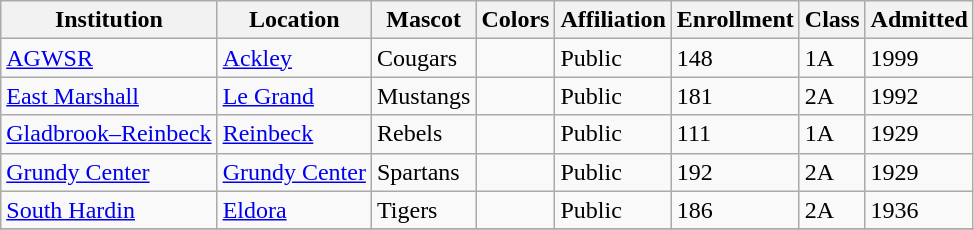<table class= "wikitable">
<tr>
<th>Institution</th>
<th>Location</th>
<th>Mascot</th>
<th>Colors</th>
<th>Affiliation</th>
<th>Enrollment</th>
<th>Class</th>
<th>Admitted</th>
</tr>
<tr>
<td><a href='#'>AGWSR</a></td>
<td><a href='#'>Ackley</a></td>
<td>Cougars</td>
<td> </td>
<td>Public</td>
<td>148</td>
<td>1A</td>
<td>1999</td>
</tr>
<tr>
<td><a href='#'>East Marshall</a></td>
<td><a href='#'>Le Grand</a></td>
<td>Mustangs</td>
<td> </td>
<td>Public</td>
<td>181</td>
<td>2A</td>
<td>1992</td>
</tr>
<tr>
<td><a href='#'>Gladbrook–Reinbeck</a></td>
<td><a href='#'>Reinbeck</a></td>
<td>Rebels</td>
<td> </td>
<td>Public</td>
<td>111</td>
<td>1A</td>
<td>1929</td>
</tr>
<tr>
<td><a href='#'>Grundy Center</a></td>
<td><a href='#'>Grundy Center</a></td>
<td>Spartans</td>
<td> </td>
<td>Public</td>
<td>192</td>
<td>2A</td>
<td>1929</td>
</tr>
<tr>
<td><a href='#'>South Hardin</a></td>
<td><a href='#'>Eldora</a></td>
<td>Tigers</td>
<td> </td>
<td>Public</td>
<td>186</td>
<td>2A</td>
<td>1936</td>
</tr>
<tr>
</tr>
</table>
